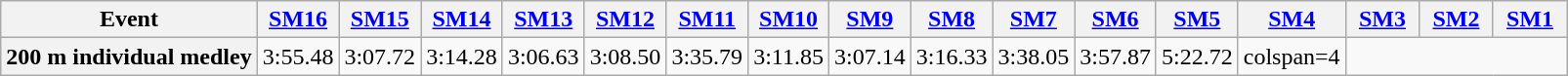<table class="wikitable plainrowheaders" style="text-align:right">
<tr>
<th scope="col">Event</th>
<th scope="col"><a href='#'>SM16</a></th>
<th scope="col"><a href='#'>SM15</a></th>
<th scope="col"><a href='#'>SM14</a></th>
<th scope="col"><a href='#'>SM13</a></th>
<th scope="col"><a href='#'>SM12</a></th>
<th scope="col"><a href='#'>SM11</a></th>
<th scope="col"><a href='#'>SM10</a></th>
<th scope="col"><a href='#'>SM9</a></th>
<th scope="col"><a href='#'>SM8</a></th>
<th scope="col"><a href='#'>SM7</a></th>
<th scope="col"><a href='#'>SM6</a></th>
<th scope="col"><a href='#'>SM5</a></th>
<th scope="col" style="width:43px;"><a href='#'>SM4</a></th>
<th scope="col" style="width:43px;"><a href='#'>SM3</a></th>
<th scope="col" style="width:43px;"><a href='#'>SM2</a></th>
<th scope="col" style="width:43px;"><a href='#'>SM1</a></th>
</tr>
<tr>
<th scope="row">200 m individual medley</th>
<td>3:55.48</td>
<td>3:07.72</td>
<td>3:14.28</td>
<td>3:06.63</td>
<td>3:08.50</td>
<td>3:35.79</td>
<td>3:11.85</td>
<td>3:07.14</td>
<td>3:16.33</td>
<td>3:38.05</td>
<td>3:57.87</td>
<td>5:22.72</td>
<td>colspan=4 </td>
</tr>
</table>
